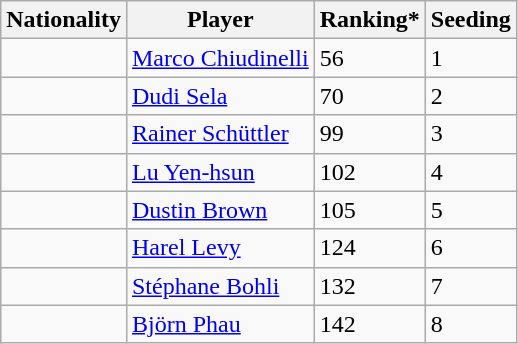<table class="wikitable" border="1">
<tr>
<th>Nationality</th>
<th>Player</th>
<th>Ranking*</th>
<th>Seeding</th>
</tr>
<tr>
<td></td>
<td><a href='#'>Marco Chiudinelli</a></td>
<td>56</td>
<td>1</td>
</tr>
<tr>
<td></td>
<td><a href='#'>Dudi Sela</a></td>
<td>70</td>
<td>2</td>
</tr>
<tr>
<td></td>
<td><a href='#'>Rainer Schüttler</a></td>
<td>99</td>
<td>3</td>
</tr>
<tr>
<td></td>
<td><a href='#'>Lu Yen-hsun</a></td>
<td>102</td>
<td>4</td>
</tr>
<tr>
<td></td>
<td><a href='#'>Dustin Brown</a></td>
<td>105</td>
<td>5</td>
</tr>
<tr>
<td></td>
<td><a href='#'>Harel Levy</a></td>
<td>124</td>
<td>6</td>
</tr>
<tr>
<td></td>
<td><a href='#'>Stéphane Bohli</a></td>
<td>132</td>
<td>7</td>
</tr>
<tr>
<td></td>
<td><a href='#'>Björn Phau</a></td>
<td>142</td>
<td>8</td>
</tr>
</table>
